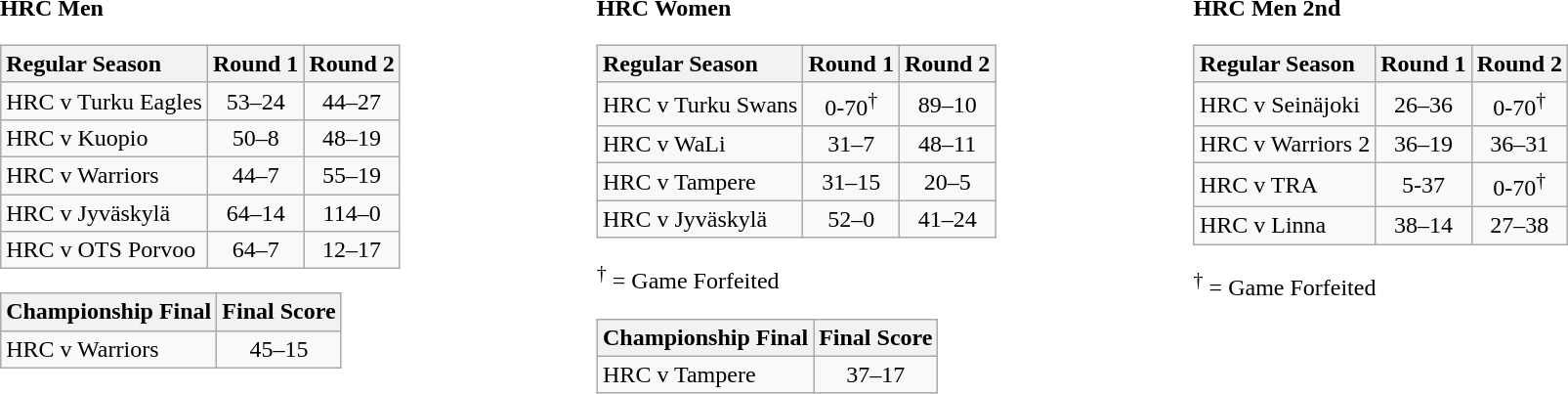<table>
<tr>
<td width="1%" valign="top"></td>
<td width="37%" valign="top"><br><strong>HRC Men</strong><table class="wikitable" style="text-align:center;">
<tr>
<th style="text-align:left;">Regular Season</th>
<th>Round 1</th>
<th>Round 2</th>
</tr>
<tr>
<td style="text-align:left;">HRC v Turku Eagles</td>
<td>53–24</td>
<td>44–27</td>
</tr>
<tr>
<td style="text-align:left;">HRC v Kuopio</td>
<td>50–8</td>
<td>48–19</td>
</tr>
<tr>
<td style="text-align:left;">HRC v Warriors</td>
<td>44–7</td>
<td>55–19</td>
</tr>
<tr>
<td style="text-align:left;">HRC v Jyväskylä</td>
<td>64–14</td>
<td>114–0</td>
</tr>
<tr>
<td style="text-align:left;">HRC v OTS Porvoo</td>
<td>64–7</td>
<td>12–17</td>
</tr>
</table>
<table class="wikitable" style="text-align:center;">
<tr>
<th style="text-align:left;">Championship Final</th>
<th colspan="2">Final Score</th>
</tr>
<tr>
<td style="text-align:left;">HRC v Warriors</td>
<td colspan="2">45–15</td>
</tr>
</table>
</td>
<td width="37%" valign="top"><br><strong>HRC Women</strong><table class="wikitable" style="text-align:center;">
<tr>
<th style="text-align:left;">Regular Season</th>
<th>Round 1</th>
<th>Round 2</th>
</tr>
<tr>
<td style="text-align:left;">HRC v Turku Swans</td>
<td>0-70<sup>†</sup></td>
<td>89–10</td>
</tr>
<tr>
<td style="text-align:left;">HRC v WaLi</td>
<td>31–7</td>
<td>48–11</td>
</tr>
<tr>
<td style="text-align:left;">HRC v Tampere</td>
<td>31–15</td>
<td>20–5</td>
</tr>
<tr>
<td style="text-align:left;">HRC v Jyväskylä</td>
<td>52–0</td>
<td>41–24</td>
</tr>
</table>
<sup>†</sup> = Game Forfeited<table class="wikitable" style="text-align:center;">
<tr>
<th style="text-align:left;">Championship Final</th>
<th colspan="2">Final Score</th>
</tr>
<tr>
<td style="text-align:left;">HRC v Tampere</td>
<td colspan="2">37–17</td>
</tr>
</table>
</td>
<td width="37%" valign="top"><br><strong>HRC Men 2nd</strong><table class="wikitable" style="text-align:center;">
<tr>
<th style="text-align:left;">Regular Season</th>
<th>Round 1</th>
<th>Round 2</th>
</tr>
<tr>
<td style="text-align:left;">HRC v Seinäjoki</td>
<td>26–36</td>
<td>0-70<sup>†</sup></td>
</tr>
<tr>
<td style="text-align:left;">HRC v Warriors 2</td>
<td>36–19</td>
<td>36–31</td>
</tr>
<tr>
<td style="text-align:left;">HRC v TRA</td>
<td>5-37</td>
<td>0-70<sup>†</sup></td>
</tr>
<tr>
<td style="text-align:left;">HRC v Linna</td>
<td>38–14</td>
<td>27–38</td>
</tr>
</table>
<sup>†</sup> = Game Forfeited</td>
</tr>
</table>
